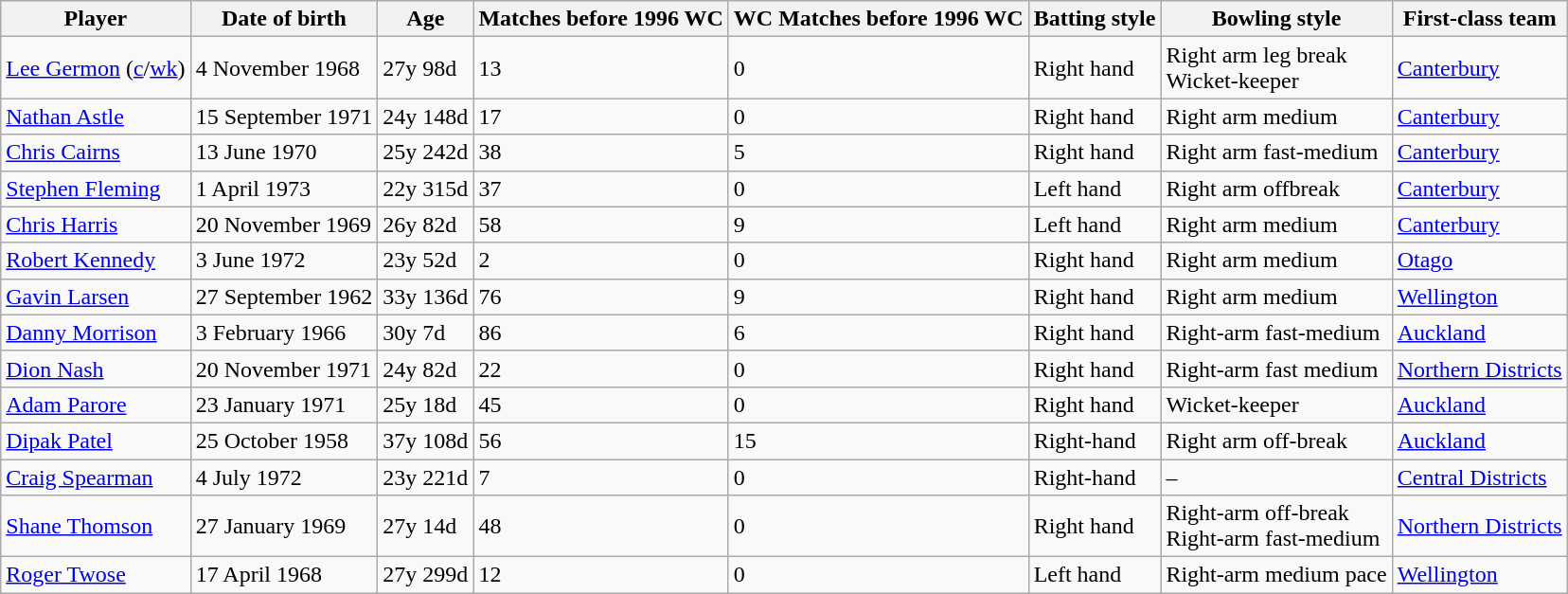<table class="wikitable">
<tr>
<th>Player</th>
<th>Date of birth</th>
<th>Age</th>
<th>Matches before 1996 WC</th>
<th>WC Matches before 1996 WC</th>
<th>Batting style</th>
<th>Bowling style</th>
<th>First-class team</th>
</tr>
<tr>
<td><a href='#'>Lee Germon</a> (<a href='#'>c</a>/<a href='#'>wk</a>)</td>
<td>4 November 1968</td>
<td>27y 98d</td>
<td>13</td>
<td>0</td>
<td>Right hand</td>
<td>Right arm leg break<br>Wicket-keeper</td>
<td> <a href='#'>Canterbury</a></td>
</tr>
<tr>
<td><a href='#'>Nathan Astle</a></td>
<td>15 September 1971</td>
<td>24y 148d</td>
<td>17</td>
<td>0</td>
<td>Right hand</td>
<td>Right arm medium</td>
<td> <a href='#'>Canterbury</a></td>
</tr>
<tr>
<td><a href='#'>Chris Cairns</a></td>
<td>13 June 1970</td>
<td>25y 242d</td>
<td>38</td>
<td>5</td>
<td>Right hand</td>
<td>Right arm fast-medium</td>
<td> <a href='#'>Canterbury</a></td>
</tr>
<tr>
<td><a href='#'>Stephen Fleming</a></td>
<td>1 April 1973</td>
<td>22y 315d</td>
<td>37</td>
<td>0</td>
<td>Left hand</td>
<td>Right arm offbreak</td>
<td> <a href='#'>Canterbury</a></td>
</tr>
<tr>
<td><a href='#'>Chris Harris</a></td>
<td>20 November 1969</td>
<td>26y 82d</td>
<td>58</td>
<td>9</td>
<td>Left hand</td>
<td>Right arm medium</td>
<td> <a href='#'>Canterbury</a></td>
</tr>
<tr>
<td><a href='#'>Robert Kennedy</a></td>
<td>3 June 1972</td>
<td>23y 52d</td>
<td>2</td>
<td>0</td>
<td>Right hand</td>
<td>Right arm medium</td>
<td> <a href='#'>Otago</a></td>
</tr>
<tr>
<td><a href='#'>Gavin Larsen</a></td>
<td>27 September 1962</td>
<td>33y 136d</td>
<td>76</td>
<td>9</td>
<td>Right hand</td>
<td>Right arm medium</td>
<td> <a href='#'>Wellington</a></td>
</tr>
<tr>
<td><a href='#'>Danny Morrison</a></td>
<td>3 February 1966</td>
<td>30y 7d</td>
<td>86</td>
<td>6</td>
<td>Right hand</td>
<td>Right-arm fast-medium</td>
<td> <a href='#'>Auckland</a></td>
</tr>
<tr>
<td><a href='#'>Dion Nash</a></td>
<td>20 November 1971</td>
<td>24y 82d</td>
<td>22</td>
<td>0</td>
<td>Right hand</td>
<td>Right-arm fast medium</td>
<td> <a href='#'>Northern Districts</a></td>
</tr>
<tr>
<td><a href='#'>Adam Parore</a></td>
<td>23 January 1971</td>
<td>25y 18d</td>
<td>45</td>
<td>0</td>
<td>Right hand</td>
<td>Wicket-keeper</td>
<td> <a href='#'>Auckland</a></td>
</tr>
<tr>
<td><a href='#'>Dipak Patel</a></td>
<td>25 October 1958</td>
<td>37y 108d</td>
<td>56</td>
<td>15</td>
<td>Right-hand</td>
<td>Right arm off-break</td>
<td> <a href='#'>Auckland</a></td>
</tr>
<tr>
<td><a href='#'>Craig Spearman</a></td>
<td>4 July 1972</td>
<td>23y 221d</td>
<td>7</td>
<td>0</td>
<td>Right-hand</td>
<td>–</td>
<td> <a href='#'>Central Districts</a></td>
</tr>
<tr>
<td><a href='#'>Shane Thomson</a></td>
<td>27 January 1969</td>
<td>27y 14d</td>
<td>48</td>
<td>0</td>
<td>Right hand</td>
<td>Right-arm off-break<br>Right-arm fast-medium</td>
<td> <a href='#'>Northern Districts</a></td>
</tr>
<tr>
<td><a href='#'>Roger Twose</a></td>
<td>17 April 1968</td>
<td>27y 299d</td>
<td>12</td>
<td>0</td>
<td>Left hand</td>
<td>Right-arm medium pace</td>
<td> <a href='#'>Wellington</a></td>
</tr>
</table>
